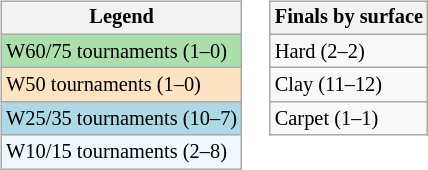<table>
<tr valign=top>
<td><br><table class=wikitable style="font-size:85%">
<tr>
<th>Legend</th>
</tr>
<tr style="background:#addfad;">
<td>W60/75 tournaments (1–0)</td>
</tr>
<tr style="background:#ffe4c4;">
<td>W50 tournaments (1–0)</td>
</tr>
<tr style="background:lightblue;">
<td>W25/35 tournaments (10–7)</td>
</tr>
<tr style="background:#f0f8ff;">
<td>W10/15 tournaments (2–8)</td>
</tr>
</table>
</td>
<td><br><table class=wikitable style="font-size:85%">
<tr>
<th>Finals by surface</th>
</tr>
<tr>
<td>Hard (2–2)</td>
</tr>
<tr>
<td>Clay (11–12)</td>
</tr>
<tr>
<td>Carpet (1–1)</td>
</tr>
</table>
</td>
</tr>
</table>
